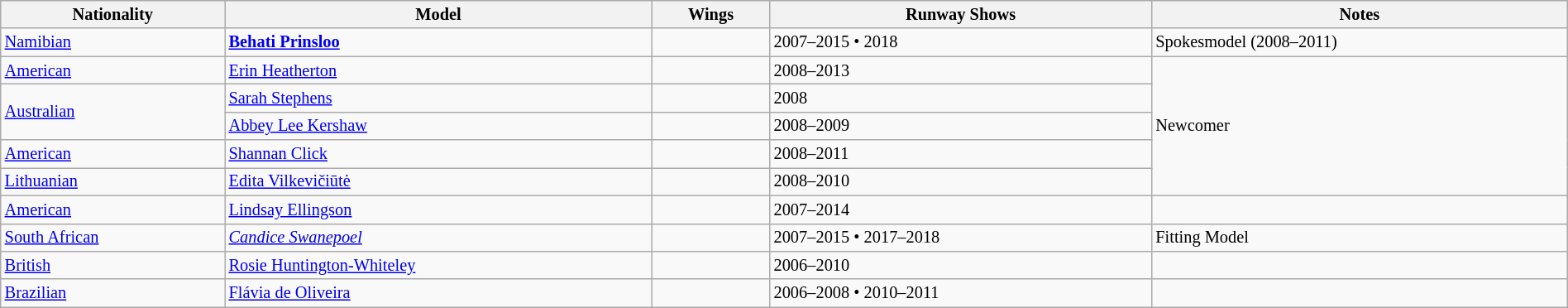<table class="sortable wikitable"  style="font-size:85%; width:100%;">
<tr>
<th style="text-align:center;">Nationality<br></th>
<th style="text-align:center;">Model<br></th>
<th style="text-align:center;">Wings<br></th>
<th style="text-align:center;">Runway Shows<br></th>
<th style="text-align:center;">Notes</th>
</tr>
<tr>
<td> <a href='#'>Namibian</a></td>
<td><strong><a href='#'>Behati Prinsloo</a></strong></td>
<td></td>
<td>2007–2015 • 2018</td>
<td> Spokesmodel (2008–2011)</td>
</tr>
<tr>
<td> <a href='#'>American</a></td>
<td><a href='#'>Erin Heatherton</a></td>
<td></td>
<td>2008–2013</td>
<td rowspan="5">Newcomer</td>
</tr>
<tr>
<td rowspan="2"> <a href='#'>Australian</a></td>
<td><a href='#'>Sarah Stephens</a></td>
<td></td>
<td>2008</td>
</tr>
<tr>
<td><a href='#'>Abbey Lee Kershaw</a></td>
<td></td>
<td>2008–2009</td>
</tr>
<tr>
<td> <a href='#'>American</a></td>
<td><a href='#'>Shannan Click</a></td>
<td></td>
<td>2008–2011</td>
</tr>
<tr>
<td> <a href='#'>Lithuanian</a></td>
<td><a href='#'>Edita Vilkevičiūtė</a></td>
<td></td>
<td>2008–2010</td>
</tr>
<tr>
<td> <a href='#'>American</a></td>
<td><a href='#'>Lindsay Ellingson</a></td>
<td></td>
<td>2007–2014</td>
<td></td>
</tr>
<tr>
<td> <a href='#'>South African</a></td>
<td><em><a href='#'>Candice Swanepoel</a></em></td>
<td align="center"></td>
<td>2007–2015 • 2017–2018</td>
<td>Fitting Model</td>
</tr>
<tr>
<td> <a href='#'>British</a></td>
<td><a href='#'>Rosie Huntington-Whiteley</a></td>
<td></td>
<td>2006–2010</td>
<td></td>
</tr>
<tr>
<td> <a href='#'>Brazilian</a></td>
<td><a href='#'>Flávia de Oliveira</a></td>
<td></td>
<td>2006–2008 • 2010–2011</td>
<td></td>
</tr>
</table>
